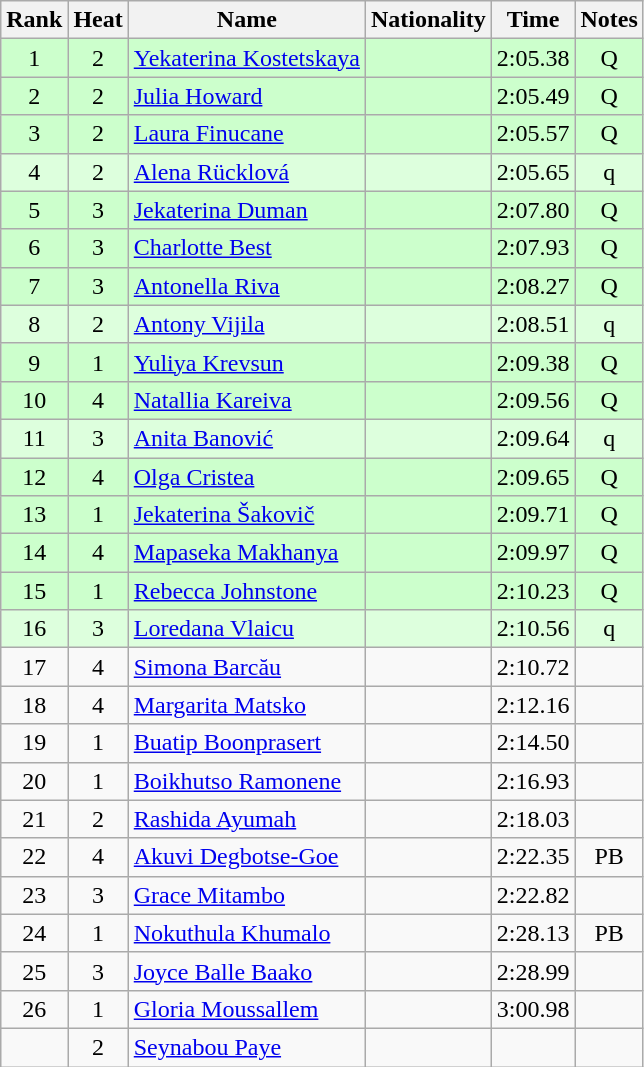<table class="wikitable sortable" style="text-align:center">
<tr>
<th>Rank</th>
<th>Heat</th>
<th>Name</th>
<th>Nationality</th>
<th>Time</th>
<th>Notes</th>
</tr>
<tr bgcolor=ccffcc>
<td>1</td>
<td>2</td>
<td align=left><a href='#'>Yekaterina Kostetskaya</a></td>
<td align=left></td>
<td>2:05.38</td>
<td>Q</td>
</tr>
<tr bgcolor=ccffcc>
<td>2</td>
<td>2</td>
<td align=left><a href='#'>Julia Howard</a></td>
<td align=left></td>
<td>2:05.49</td>
<td>Q</td>
</tr>
<tr bgcolor=ccffcc>
<td>3</td>
<td>2</td>
<td align=left><a href='#'>Laura Finucane</a></td>
<td align=left></td>
<td>2:05.57</td>
<td>Q</td>
</tr>
<tr bgcolor=ddffdd>
<td>4</td>
<td>2</td>
<td align=left><a href='#'>Alena Rücklová</a></td>
<td align=left></td>
<td>2:05.65</td>
<td>q</td>
</tr>
<tr bgcolor=ccffcc>
<td>5</td>
<td>3</td>
<td align=left><a href='#'>Jekaterina Duman</a></td>
<td align=left></td>
<td>2:07.80</td>
<td>Q</td>
</tr>
<tr bgcolor=ccffcc>
<td>6</td>
<td>3</td>
<td align=left><a href='#'>Charlotte Best</a></td>
<td align=left></td>
<td>2:07.93</td>
<td>Q</td>
</tr>
<tr bgcolor=ccffcc>
<td>7</td>
<td>3</td>
<td align=left><a href='#'>Antonella Riva</a></td>
<td align=left></td>
<td>2:08.27</td>
<td>Q</td>
</tr>
<tr bgcolor=ddffdd>
<td>8</td>
<td>2</td>
<td align=left><a href='#'>Antony Vijila</a></td>
<td align=left></td>
<td>2:08.51</td>
<td>q</td>
</tr>
<tr bgcolor=ccffcc>
<td>9</td>
<td>1</td>
<td align=left><a href='#'>Yuliya Krevsun</a></td>
<td align=left></td>
<td>2:09.38</td>
<td>Q</td>
</tr>
<tr bgcolor=ccffcc>
<td>10</td>
<td>4</td>
<td align=left><a href='#'>Natallia Kareiva</a></td>
<td align=left></td>
<td>2:09.56</td>
<td>Q</td>
</tr>
<tr bgcolor=ddffdd>
<td>11</td>
<td>3</td>
<td align=left><a href='#'>Anita Banović</a></td>
<td align=left></td>
<td>2:09.64</td>
<td>q</td>
</tr>
<tr bgcolor=ccffcc>
<td>12</td>
<td>4</td>
<td align=left><a href='#'>Olga Cristea</a></td>
<td align=left></td>
<td>2:09.65</td>
<td>Q</td>
</tr>
<tr bgcolor=ccffcc>
<td>13</td>
<td>1</td>
<td align=left><a href='#'>Jekaterina Šakovič</a></td>
<td align=left></td>
<td>2:09.71</td>
<td>Q</td>
</tr>
<tr bgcolor=ccffcc>
<td>14</td>
<td>4</td>
<td align=left><a href='#'>Mapaseka Makhanya</a></td>
<td align=left></td>
<td>2:09.97</td>
<td>Q</td>
</tr>
<tr bgcolor=ccffcc>
<td>15</td>
<td>1</td>
<td align=left><a href='#'>Rebecca Johnstone</a></td>
<td align=left></td>
<td>2:10.23</td>
<td>Q</td>
</tr>
<tr bgcolor=ddffdd>
<td>16</td>
<td>3</td>
<td align=left><a href='#'>Loredana Vlaicu</a></td>
<td align=left></td>
<td>2:10.56</td>
<td>q</td>
</tr>
<tr>
<td>17</td>
<td>4</td>
<td align=left><a href='#'>Simona Barcău</a></td>
<td align=left></td>
<td>2:10.72</td>
<td></td>
</tr>
<tr>
<td>18</td>
<td>4</td>
<td align=left><a href='#'>Margarita Matsko</a></td>
<td align=left></td>
<td>2:12.16</td>
<td></td>
</tr>
<tr>
<td>19</td>
<td>1</td>
<td align=left><a href='#'>Buatip Boonprasert</a></td>
<td align=left></td>
<td>2:14.50</td>
<td></td>
</tr>
<tr>
<td>20</td>
<td>1</td>
<td align=left><a href='#'>Boikhutso Ramonene</a></td>
<td align=left></td>
<td>2:16.93</td>
<td></td>
</tr>
<tr>
<td>21</td>
<td>2</td>
<td align=left><a href='#'>Rashida Ayumah</a></td>
<td align=left></td>
<td>2:18.03</td>
<td></td>
</tr>
<tr>
<td>22</td>
<td>4</td>
<td align=left><a href='#'>Akuvi Degbotse-Goe</a></td>
<td align=left></td>
<td>2:22.35</td>
<td>PB</td>
</tr>
<tr>
<td>23</td>
<td>3</td>
<td align=left><a href='#'>Grace Mitambo</a></td>
<td align=left></td>
<td>2:22.82</td>
<td></td>
</tr>
<tr>
<td>24</td>
<td>1</td>
<td align=left><a href='#'>Nokuthula Khumalo</a></td>
<td align=left></td>
<td>2:28.13</td>
<td>PB</td>
</tr>
<tr>
<td>25</td>
<td>3</td>
<td align=left><a href='#'>Joyce Balle Baako</a></td>
<td align=left></td>
<td>2:28.99</td>
<td></td>
</tr>
<tr>
<td>26</td>
<td>1</td>
<td align=left><a href='#'>Gloria Moussallem</a></td>
<td align=left></td>
<td>3:00.98</td>
<td></td>
</tr>
<tr>
<td></td>
<td>2</td>
<td align=left><a href='#'>Seynabou Paye</a></td>
<td align=left></td>
<td></td>
<td></td>
</tr>
</table>
